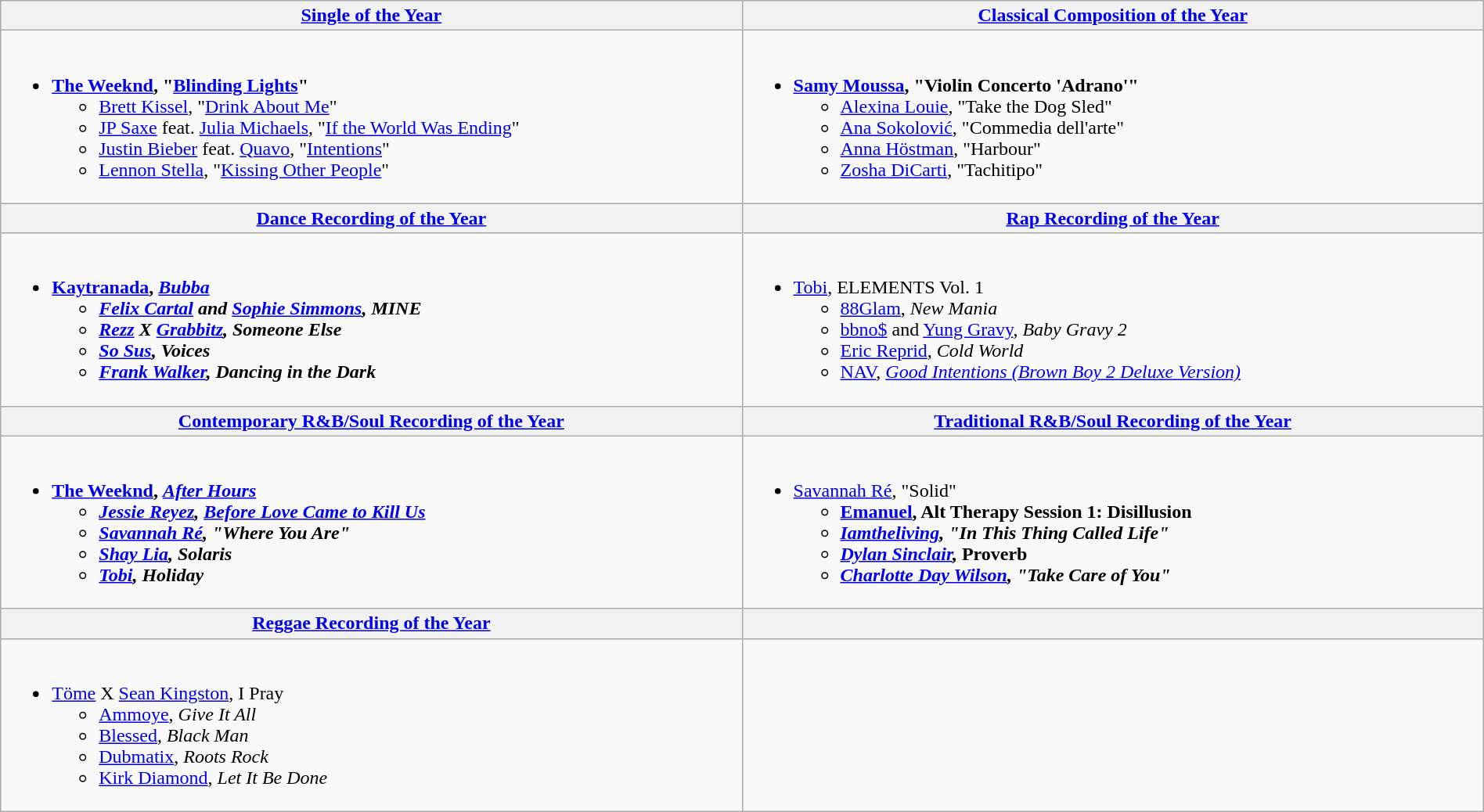<table class=wikitable style="width:100%">
<tr>
<th style="width:50%"><a href='#'>Single of the Year</a></th>
<th style="width:50%"><a href='#'>Classical Composition of the Year</a></th>
</tr>
<tr>
<td valign="top"><br><ul><li> <strong><a href='#'>The Weeknd</a>, "<a href='#'>Blinding Lights</a>"</strong><ul><li><a href='#'>Brett Kissel</a>, "<a href='#'>Drink About Me</a>"</li><li><a href='#'>JP Saxe</a> feat. <a href='#'>Julia Michaels</a>, "<a href='#'>If the World Was Ending</a>"</li><li><a href='#'>Justin Bieber</a> feat. <a href='#'>Quavo</a>, "<a href='#'>Intentions</a>"</li><li><a href='#'>Lennon Stella</a>, "<a href='#'>Kissing Other People</a>"</li></ul></li></ul></td>
<td valign="top"><br><ul><li> <strong><a href='#'>Samy Moussa</a>, "Violin Concerto 'Adrano'"</strong><ul><li><a href='#'>Alexina Louie</a>, "Take the Dog Sled"</li><li><a href='#'>Ana Sokolović</a>, "Commedia dell'arte"</li><li><a href='#'>Anna Höstman</a>, "Harbour"</li><li><a href='#'>Zosha DiCarti</a>, "Tachitipo"</li></ul></li></ul></td>
</tr>
<tr>
<th style="width:50%"><a href='#'>Dance Recording of the Year</a></th>
<th style="width:50%"><a href='#'>Rap Recording of the Year</a></th>
</tr>
<tr>
<td valign="top"><br><ul><li> <strong><a href='#'>Kaytranada</a>, <em><a href='#'>Bubba</a><strong><em><ul><li><a href='#'>Felix Cartal</a> and <a href='#'>Sophie Simmons</a>, </em>MINE<em></li><li><a href='#'>Rezz</a> X <a href='#'>Grabbitz</a>, </em>Someone Else<em></li><li><a href='#'>So Sus</a>, </em>Voices<em></li><li><a href='#'>Frank Walker</a>, </em>Dancing in the Dark<em></li></ul></li></ul></td>
<td valign="top"><br><ul><li> </strong><a href='#'>Tobi</a>, </em>ELEMENTS Vol. 1</em></strong><ul><li><a href='#'>88Glam</a>, <em>New Mania</em></li><li><a href='#'>bbno$</a> and <a href='#'>Yung Gravy</a>, <em>Baby Gravy 2</em></li><li><a href='#'>Eric Reprid</a>, <em>Cold World</em></li><li><a href='#'>NAV</a>, <em><a href='#'>Good Intentions (Brown Boy 2 Deluxe Version)</a></em></li></ul></li></ul></td>
</tr>
<tr>
<th style="width:50%"><a href='#'>Contemporary R&B/Soul Recording of the Year</a></th>
<th style="width:50%"><a href='#'>Traditional R&B/Soul Recording of the Year</a></th>
</tr>
<tr>
<td valign="top"><br><ul><li> <strong><a href='#'>The Weeknd</a>, <em><a href='#'>After Hours</a><strong><em><ul><li><a href='#'>Jessie Reyez</a>, </em><a href='#'>Before Love Came to Kill Us</a><em></li><li><a href='#'>Savannah Ré</a>, "Where You Are"</li><li><a href='#'>Shay Lia</a>, </em>Solaris<em></li><li><a href='#'>Tobi</a>, </em>Holiday<em></li></ul></li></ul></td>
<td valign="top"><br><ul><li> </strong><a href='#'>Savannah Ré</a>, "Solid"<strong><ul><li><a href='#'>Emanuel</a>, </em>Alt Therapy Session 1: Disillusion<em></li><li><a href='#'>Iamtheliving</a>, "In This Thing Called Life"</li><li><a href='#'>Dylan Sinclair</a>, </em>Proverb<em></li><li><a href='#'>Charlotte Day Wilson</a>, "Take Care of You"</li></ul></li></ul></td>
</tr>
<tr>
<th style="width:50%"><a href='#'>Reggae Recording of the Year</a></th>
<th style="width:50%"></th>
</tr>
<tr>
<td valign="top"><br><ul><li> </strong><a href='#'>Töme</a> X <a href='#'>Sean Kingston</a>, </em>I Pray</em></strong><ul><li><a href='#'>Ammoye</a>, <em>Give It All</em></li><li><a href='#'>Blessed</a>, <em>Black Man</em></li><li><a href='#'>Dubmatix</a>, <em>Roots Rock</em></li><li><a href='#'>Kirk Diamond</a>, <em>Let It Be Done</em></li></ul></li></ul></td>
</tr>
</table>
